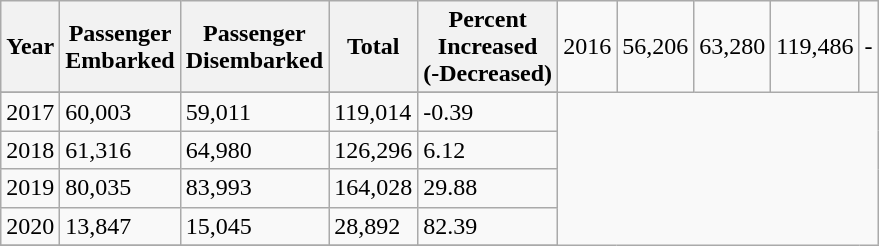<table class="wikitable sortable">
<tr>
<th>Year</th>
<th>Passenger<br>Embarked</th>
<th>Passenger<br>Disembarked</th>
<th>Total</th>
<th>Percent<br>Increased<br>(-Decreased)</th>
<td>2016</td>
<td>56,206</td>
<td>63,280</td>
<td>119,486</td>
<td>-</td>
</tr>
<tr>
</tr>
<tr>
<td>2017</td>
<td>60,003</td>
<td>59,011</td>
<td>119,014</td>
<td>-0.39</td>
</tr>
<tr>
<td>2018</td>
<td>61,316</td>
<td>64,980</td>
<td>126,296</td>
<td>6.12</td>
</tr>
<tr>
<td>2019</td>
<td>80,035</td>
<td>83,993</td>
<td>164,028</td>
<td>29.88</td>
</tr>
<tr>
<td>2020</td>
<td>13,847</td>
<td>15,045</td>
<td>28,892</td>
<td>82.39</td>
</tr>
<tr>
</tr>
</table>
